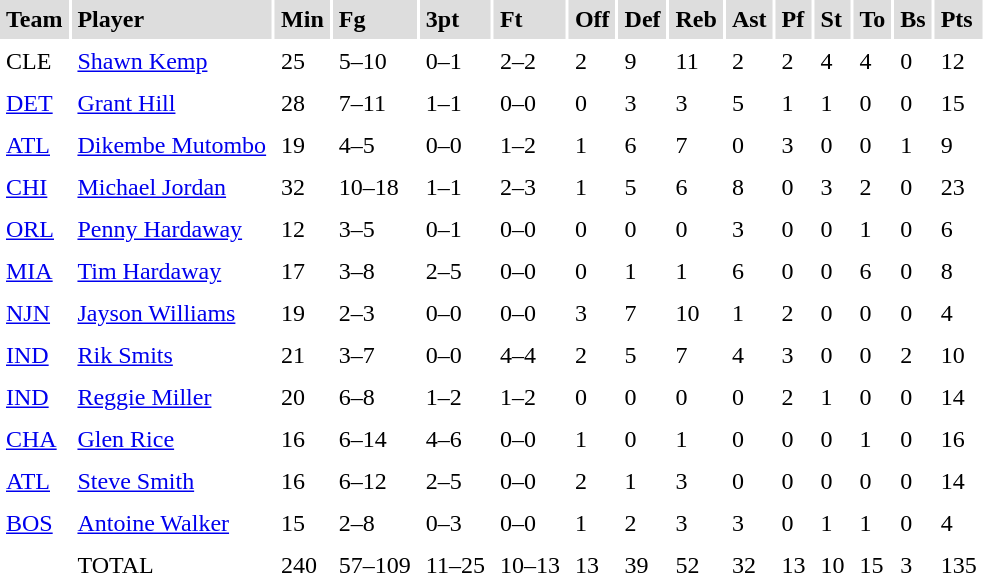<table cellpadding=4>
<tr bgcolor="#dddddd">
<td><strong>Team</strong></td>
<td><strong>Player</strong></td>
<td><strong>Min</strong></td>
<td><strong>Fg</strong></td>
<td><strong>3pt</strong></td>
<td><strong>Ft</strong></td>
<td><strong>Off</strong></td>
<td><strong>Def</strong></td>
<td><strong>Reb</strong></td>
<td><strong>Ast</strong></td>
<td><strong>Pf</strong></td>
<td><strong>St</strong></td>
<td><strong>To</strong></td>
<td><strong>Bs</strong></td>
<td><strong>Pts</strong></td>
</tr>
<tr>
<td>CLE</td>
<td><a href='#'>Shawn Kemp</a></td>
<td>25</td>
<td>5–10</td>
<td>0–1</td>
<td>2–2</td>
<td>2</td>
<td>9</td>
<td>11</td>
<td>2</td>
<td>2</td>
<td>4</td>
<td>4</td>
<td>0</td>
<td>12</td>
</tr>
<tr>
<td><a href='#'>DET</a></td>
<td><a href='#'>Grant Hill</a></td>
<td>28</td>
<td>7–11</td>
<td>1–1</td>
<td>0–0</td>
<td>0</td>
<td>3</td>
<td>3</td>
<td>5</td>
<td>1</td>
<td>1</td>
<td>0</td>
<td>0</td>
<td>15</td>
</tr>
<tr>
<td><a href='#'>ATL</a></td>
<td><a href='#'>Dikembe Mutombo</a></td>
<td>19</td>
<td>4–5</td>
<td>0–0</td>
<td>1–2</td>
<td>1</td>
<td>6</td>
<td>7</td>
<td>0</td>
<td>3</td>
<td>0</td>
<td>0</td>
<td>1</td>
<td>9</td>
</tr>
<tr>
<td><a href='#'>CHI</a></td>
<td><a href='#'>Michael Jordan</a></td>
<td>32</td>
<td>10–18</td>
<td>1–1</td>
<td>2–3</td>
<td>1</td>
<td>5</td>
<td>6</td>
<td>8</td>
<td>0</td>
<td>3</td>
<td>2</td>
<td>0</td>
<td>23</td>
</tr>
<tr>
<td><a href='#'>ORL</a></td>
<td><a href='#'>Penny Hardaway</a></td>
<td>12</td>
<td>3–5</td>
<td>0–1</td>
<td>0–0</td>
<td>0</td>
<td>0</td>
<td>0</td>
<td>3</td>
<td>0</td>
<td>0</td>
<td>1</td>
<td>0</td>
<td>6</td>
</tr>
<tr>
<td><a href='#'>MIA</a></td>
<td><a href='#'>Tim Hardaway</a></td>
<td>17</td>
<td>3–8</td>
<td>2–5</td>
<td>0–0</td>
<td>0</td>
<td>1</td>
<td>1</td>
<td>6</td>
<td>0</td>
<td>0</td>
<td>6</td>
<td>0</td>
<td>8</td>
</tr>
<tr>
<td><a href='#'>NJN</a></td>
<td><a href='#'>Jayson Williams</a></td>
<td>19</td>
<td>2–3</td>
<td>0–0</td>
<td>0–0</td>
<td>3</td>
<td>7</td>
<td>10</td>
<td>1</td>
<td>2</td>
<td>0</td>
<td>0</td>
<td>0</td>
<td>4</td>
</tr>
<tr>
<td><a href='#'>IND</a></td>
<td><a href='#'>Rik Smits</a></td>
<td>21</td>
<td>3–7</td>
<td>0–0</td>
<td>4–4</td>
<td>2</td>
<td>5</td>
<td>7</td>
<td>4</td>
<td>3</td>
<td>0</td>
<td>0</td>
<td>2</td>
<td>10</td>
</tr>
<tr>
<td><a href='#'>IND</a></td>
<td><a href='#'>Reggie Miller</a></td>
<td>20</td>
<td>6–8</td>
<td>1–2</td>
<td>1–2</td>
<td>0</td>
<td>0</td>
<td>0</td>
<td>0</td>
<td>2</td>
<td>1</td>
<td>0</td>
<td>0</td>
<td>14</td>
</tr>
<tr>
<td><a href='#'>CHA</a></td>
<td><a href='#'>Glen Rice</a></td>
<td>16</td>
<td>6–14</td>
<td>4–6</td>
<td>0–0</td>
<td>1</td>
<td>0</td>
<td>1</td>
<td>0</td>
<td>0</td>
<td>0</td>
<td>1</td>
<td>0</td>
<td>16</td>
</tr>
<tr>
<td><a href='#'>ATL</a></td>
<td><a href='#'>Steve Smith</a></td>
<td>16</td>
<td>6–12</td>
<td>2–5</td>
<td>0–0</td>
<td>2</td>
<td>1</td>
<td>3</td>
<td>0</td>
<td>0</td>
<td>0</td>
<td>0</td>
<td>0</td>
<td>14</td>
</tr>
<tr>
<td><a href='#'>BOS</a></td>
<td><a href='#'>Antoine Walker</a></td>
<td>15</td>
<td>2–8</td>
<td>0–3</td>
<td>0–0</td>
<td>1</td>
<td>2</td>
<td>3</td>
<td>3</td>
<td>0</td>
<td>1</td>
<td>1</td>
<td>0</td>
<td>4</td>
</tr>
<tr>
<td></td>
<td>TOTAL</td>
<td>240</td>
<td>57–109</td>
<td>11–25</td>
<td>10–13</td>
<td>13</td>
<td>39</td>
<td>52</td>
<td>32</td>
<td>13</td>
<td>10</td>
<td>15</td>
<td>3</td>
<td>135</td>
</tr>
<tr>
</tr>
</table>
